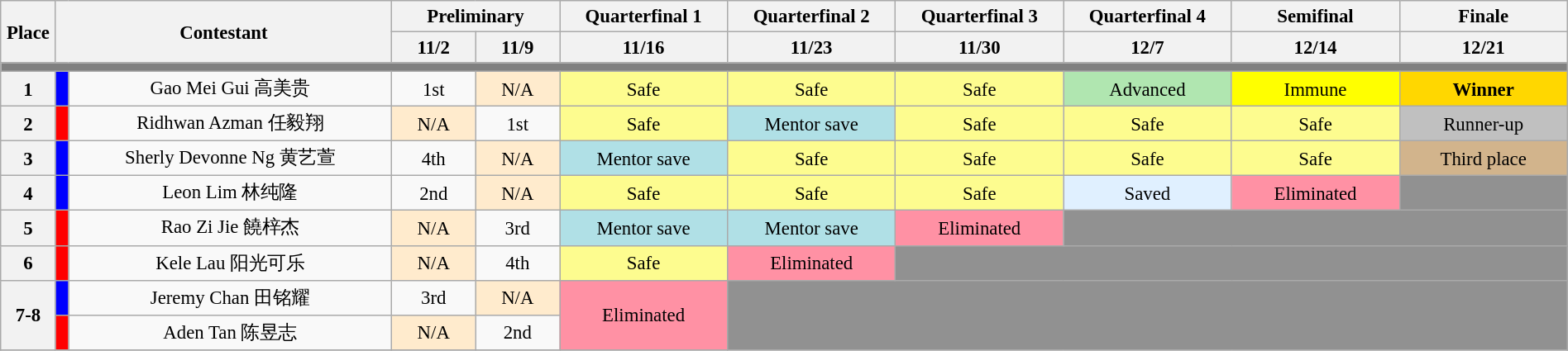<table class="wikitable nowrap" style="margin:1em auto; text-align:center; font-size:95% ;">
<tr>
<th scope="col" style="width:3%;"rowspan="2">Place</th>
<th scope="col" style="width:20%;"rowspan="2" colspan="2">Contestant</th>
<th scope="col" style="width:10%;" colspan=2>Preliminary</th>
<th scope="col" style="width:10%;">Quarterfinal 1</th>
<th scope="col" style="width:10%;">Quarterfinal 2</th>
<th scope="col" style="width:10%;">Quarterfinal 3</th>
<th scope="col" style="width:10%;">Quarterfinal 4</th>
<th scope="col" style="width:10%;">Semifinal</th>
<th scope="col" style="width:10%;">Finale</th>
</tr>
<tr>
<th scope="col">11/2</th>
<th scope="col">11/9</th>
<th scope="col">11/16</th>
<th scope="col">11/23</th>
<th scope="col">11/30</th>
<th scope="col">12/7</th>
<th scope="col">12/14</th>
<th scope="col">12/21</th>
</tr>
<tr>
<th colspan="11" style="background:gray;"></th>
</tr>
<tr>
<th scope="row">1</th>
<td style="background:blue;"></td>
<td>Gao Mei Gui 高美贵</td>
<td>1st</td>
<td style="background:#FFEBCD;">N/A</td>
<td style="background:#FDFC8F;">Safe</td>
<td style="background:#FDFC8F;">Safe</td>
<td style="background:#FDFC8F;">Safe</td>
<td style="background:#b0e6b0;">Advanced</td>
<td style="background:yellow;">Immune</td>
<td style="background:gold;"><strong>Winner</strong></td>
</tr>
<tr>
<th scope="row">2</th>
<td style="background:red;"></td>
<td>Ridhwan Azman 任毅翔</td>
<td style="background:#FFEBCD;">N/A</td>
<td>1st</td>
<td style="background:#FDFC8F;">Safe</td>
<td style="background:#B0E0E6;">Mentor save</td>
<td style="background:#FDFC8F;">Safe</td>
<td style="background:#FDFC8F;">Safe</td>
<td style="background:#FDFC8F;">Safe</td>
<td style="background:silver;">Runner-up</td>
</tr>
<tr>
<th scope="row">3</th>
<td style="background:blue;"></td>
<td>Sherly Devonne Ng 黄艺萱</td>
<td>4th</td>
<td style="background:#FFEBCD;">N/A</td>
<td style="background:#B0E0E6;">Mentor save</td>
<td style="background:#FDFC8F;">Safe</td>
<td style="background:#FDFC8F;">Safe</td>
<td style="background:#FDFC8F;">Safe</td>
<td style="background:#FDFC8F;">Safe</td>
<td style="background:Tan;">Third place</td>
</tr>
<tr>
<th scope="row">4</th>
<td style="background:blue;"></td>
<td>Leon Lim 林纯隆</td>
<td>2nd</td>
<td style="background:#FFEBCD;">N/A</td>
<td style="background:#FDFC8F;">Safe</td>
<td style="background:#FDFC8F;">Safe</td>
<td style="background:#FDFC8F;">Safe</td>
<td style="background:#e0f0ff;">Saved</td>
<td style="background:#FF91A4;">Eliminated</td>
<td style="background:#919191;"></td>
</tr>
<tr>
<th scope="row">5</th>
<td style="background:red;"></td>
<td>Rao Zi Jie 饒梓杰</td>
<td style="background:#FFEBCD;">N/A</td>
<td>3rd</td>
<td style="background:#B0E0E6;">Mentor save</td>
<td style="background:#B0E0E6;">Mentor save</td>
<td style="background:#FF91A4;">Eliminated</td>
<td style="background:#919191;" colspan="3"></td>
</tr>
<tr>
<th scope="row">6</th>
<td style="background:red;"></td>
<td>Kele Lau 阳光可乐</td>
<td style="background:#FFEBCD;">N/A</td>
<td>4th</td>
<td style="background:#FDFC8F;">Safe</td>
<td style="background:#FF91A4;">Eliminated</td>
<td style="background:#919191;" colspan="4"></td>
</tr>
<tr>
<th scope="row" rowspan=2>7-8</th>
<td style="background:blue;"></td>
<td>Jeremy Chan 田铭耀</td>
<td>3rd</td>
<td style="background:#FFEBCD;">N/A</td>
<td style="background:#FF91A4;" rowspan="2">Eliminated</td>
<td style="background:#919191;" colspan="5" rowspan="2"></td>
</tr>
<tr>
<td style="background:red;"></td>
<td>Aden Tan 陈昱志</td>
<td style="background:#FFEBCD;">N/A</td>
<td>2nd</td>
</tr>
<tr>
</tr>
</table>
